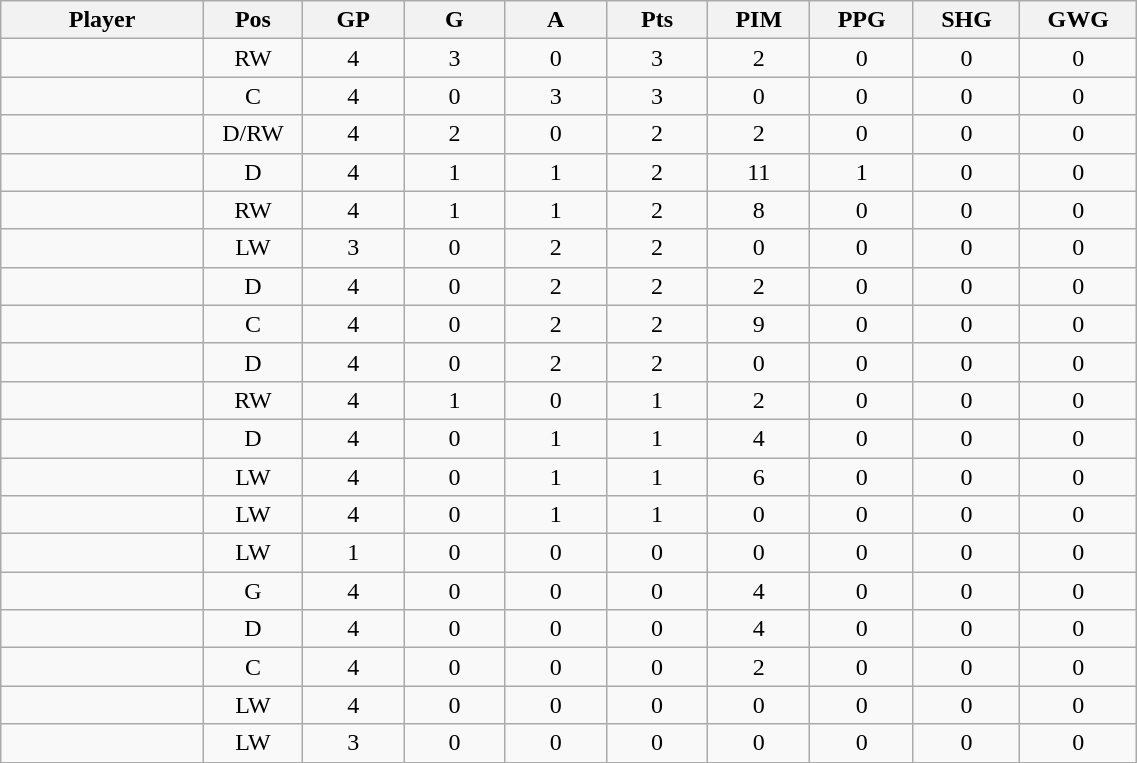<table class="wikitable sortable" width="60%">
<tr ALIGN="center">
<th bgcolor="#DDDDFF" width="10%">Player</th>
<th bgcolor="#DDDDFF" width="3%" title="Position">Pos</th>
<th bgcolor="#DDDDFF" width="5%" title="Games played">GP</th>
<th bgcolor="#DDDDFF" width="5%" title="Goals">G</th>
<th bgcolor="#DDDDFF" width="5%" title="Assists">A</th>
<th bgcolor="#DDDDFF" width="5%" title="Points">Pts</th>
<th bgcolor="#DDDDFF" width="5%" title="Penalties in Minutes">PIM</th>
<th bgcolor="#DDDDFF" width="5%" title="Power play goals">PPG</th>
<th bgcolor="#DDDDFF" width="5%" title="Short-handed goals">SHG</th>
<th bgcolor="#DDDDFF" width="5%" title="Game-winning goals">GWG</th>
</tr>
<tr align="center">
<td align="right"></td>
<td>RW</td>
<td>4</td>
<td>3</td>
<td>0</td>
<td>3</td>
<td>2</td>
<td>0</td>
<td>0</td>
<td>0</td>
</tr>
<tr align="center">
<td align="right"></td>
<td>C</td>
<td>4</td>
<td>0</td>
<td>3</td>
<td>3</td>
<td>0</td>
<td>0</td>
<td>0</td>
<td>0</td>
</tr>
<tr align="center">
<td align="right"></td>
<td>D/RW</td>
<td>4</td>
<td>2</td>
<td>0</td>
<td>2</td>
<td>2</td>
<td>0</td>
<td>0</td>
<td>0</td>
</tr>
<tr align="center">
<td align="right"></td>
<td>D</td>
<td>4</td>
<td>1</td>
<td>1</td>
<td>2</td>
<td>11</td>
<td>1</td>
<td>0</td>
<td>0</td>
</tr>
<tr align="center">
<td align="right"></td>
<td>RW</td>
<td>4</td>
<td>1</td>
<td>1</td>
<td>2</td>
<td>8</td>
<td>0</td>
<td>0</td>
<td>0</td>
</tr>
<tr align="center">
<td align="right"></td>
<td>LW</td>
<td>3</td>
<td>0</td>
<td>2</td>
<td>2</td>
<td>0</td>
<td>0</td>
<td>0</td>
<td>0</td>
</tr>
<tr align="center">
<td align="right"></td>
<td>D</td>
<td>4</td>
<td>0</td>
<td>2</td>
<td>2</td>
<td>2</td>
<td>0</td>
<td>0</td>
<td>0</td>
</tr>
<tr align="center">
<td align="right"></td>
<td>C</td>
<td>4</td>
<td>0</td>
<td>2</td>
<td>2</td>
<td>9</td>
<td>0</td>
<td>0</td>
<td>0</td>
</tr>
<tr align="center">
<td align="right"></td>
<td>D</td>
<td>4</td>
<td>0</td>
<td>2</td>
<td>2</td>
<td>0</td>
<td>0</td>
<td>0</td>
<td>0</td>
</tr>
<tr align="center">
<td align="right"></td>
<td>RW</td>
<td>4</td>
<td>1</td>
<td>0</td>
<td>1</td>
<td>2</td>
<td>0</td>
<td>0</td>
<td>0</td>
</tr>
<tr align="center">
<td align="right"></td>
<td>D</td>
<td>4</td>
<td>0</td>
<td>1</td>
<td>1</td>
<td>4</td>
<td>0</td>
<td>0</td>
<td>0</td>
</tr>
<tr align="center">
<td align="right"></td>
<td>LW</td>
<td>4</td>
<td>0</td>
<td>1</td>
<td>1</td>
<td>6</td>
<td>0</td>
<td>0</td>
<td>0</td>
</tr>
<tr align="center">
<td align="right"></td>
<td>LW</td>
<td>4</td>
<td>0</td>
<td>1</td>
<td>1</td>
<td>0</td>
<td>0</td>
<td>0</td>
<td>0</td>
</tr>
<tr align="center">
<td align="right"></td>
<td>LW</td>
<td>1</td>
<td>0</td>
<td>0</td>
<td>0</td>
<td>0</td>
<td>0</td>
<td>0</td>
<td>0</td>
</tr>
<tr align="center">
<td align="right"></td>
<td>G</td>
<td>4</td>
<td>0</td>
<td>0</td>
<td>0</td>
<td>4</td>
<td>0</td>
<td>0</td>
<td>0</td>
</tr>
<tr align="center">
<td align="right"></td>
<td>D</td>
<td>4</td>
<td>0</td>
<td>0</td>
<td>0</td>
<td>4</td>
<td>0</td>
<td>0</td>
<td>0</td>
</tr>
<tr align="center">
<td align="right"></td>
<td>C</td>
<td>4</td>
<td>0</td>
<td>0</td>
<td>0</td>
<td>2</td>
<td>0</td>
<td>0</td>
<td>0</td>
</tr>
<tr align="center">
<td align="right"></td>
<td>LW</td>
<td>4</td>
<td>0</td>
<td>0</td>
<td>0</td>
<td>0</td>
<td>0</td>
<td>0</td>
<td>0</td>
</tr>
<tr align="center">
<td align="right"></td>
<td>LW</td>
<td>3</td>
<td>0</td>
<td>0</td>
<td>0</td>
<td>0</td>
<td>0</td>
<td>0</td>
<td>0</td>
</tr>
</table>
